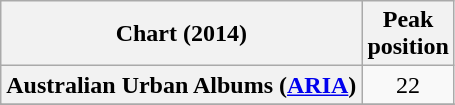<table class="wikitable sortable plainrowheaders" style="text-align:center">
<tr>
<th scope="col">Chart (2014)</th>
<th scope="col">Peak<br>position</th>
</tr>
<tr>
<th scope="row">Australian Urban Albums (<a href='#'>ARIA</a>)</th>
<td>22</td>
</tr>
<tr>
</tr>
<tr>
</tr>
<tr>
</tr>
<tr>
</tr>
<tr>
</tr>
<tr>
</tr>
</table>
